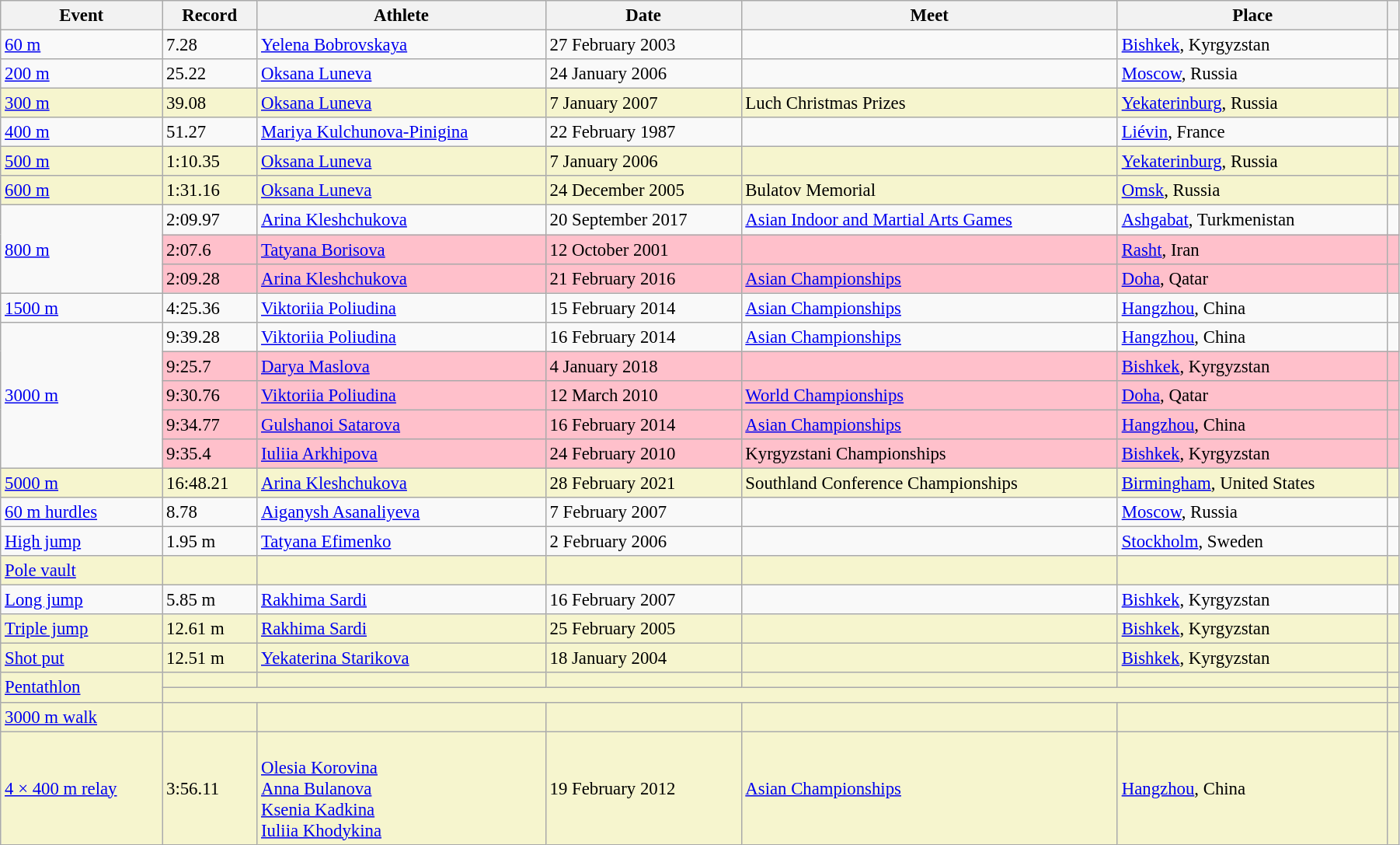<table class="wikitable" style="font-size:95%; width: 95%;">
<tr>
<th>Event</th>
<th>Record</th>
<th>Athlete</th>
<th>Date</th>
<th>Meet</th>
<th>Place</th>
<th></th>
</tr>
<tr>
<td><a href='#'>60 m</a></td>
<td>7.28</td>
<td><a href='#'>Yelena Bobrovskaya</a></td>
<td>27 February 2003</td>
<td></td>
<td> <a href='#'>Bishkek</a>, Kyrgyzstan</td>
<td></td>
</tr>
<tr>
<td><a href='#'>200 m</a></td>
<td>25.22</td>
<td><a href='#'>Oksana Luneva</a></td>
<td>24 January 2006</td>
<td></td>
<td> <a href='#'>Moscow</a>, Russia</td>
<td></td>
</tr>
<tr style="background:#f6F5CE;">
<td><a href='#'>300 m</a></td>
<td>39.08</td>
<td><a href='#'>Oksana Luneva</a></td>
<td>7 January 2007</td>
<td>Luch Christmas Prizes</td>
<td> <a href='#'>Yekaterinburg</a>, Russia</td>
<td></td>
</tr>
<tr>
<td><a href='#'>400 m</a></td>
<td>51.27</td>
<td><a href='#'>Mariya Kulchunova-Pinigina</a></td>
<td>22 February 1987</td>
<td></td>
<td> <a href='#'>Liévin</a>, France</td>
<td></td>
</tr>
<tr style="background:#f6F5CE;">
<td><a href='#'>500 m</a></td>
<td>1:10.35</td>
<td><a href='#'>Oksana Luneva</a></td>
<td>7 January 2006</td>
<td></td>
<td><a href='#'>Yekaterinburg</a>, Russia</td>
<td></td>
</tr>
<tr style="background:#f6F5CE;">
<td><a href='#'>600 m</a></td>
<td>1:31.16</td>
<td><a href='#'>Oksana Luneva</a></td>
<td>24 December 2005</td>
<td>Bulatov Memorial</td>
<td> <a href='#'>Omsk</a>, Russia</td>
<td></td>
</tr>
<tr>
<td rowspan=3><a href='#'>800 m</a></td>
<td>2:09.97</td>
<td><a href='#'>Arina Kleshchukova</a></td>
<td>20 September 2017</td>
<td><a href='#'>Asian Indoor and Martial Arts Games</a></td>
<td> <a href='#'>Ashgabat</a>, Turkmenistan</td>
<td></td>
</tr>
<tr style="background:pink">
<td>2:07.6</td>
<td><a href='#'>Tatyana Borisova</a></td>
<td>12 October 2001</td>
<td></td>
<td> <a href='#'>Rasht</a>, Iran</td>
<td></td>
</tr>
<tr style="background:pink">
<td>2:09.28</td>
<td><a href='#'>Arina Kleshchukova</a></td>
<td>21 February 2016</td>
<td><a href='#'>Asian Championships</a></td>
<td> <a href='#'>Doha</a>, Qatar</td>
<td></td>
</tr>
<tr>
<td><a href='#'>1500 m</a></td>
<td>4:25.36</td>
<td><a href='#'>Viktoriia Poliudina</a></td>
<td>15 February 2014</td>
<td><a href='#'>Asian Championships</a></td>
<td> <a href='#'>Hangzhou</a>, China</td>
<td></td>
</tr>
<tr>
<td rowspan=5><a href='#'>3000 m</a></td>
<td>9:39.28</td>
<td><a href='#'>Viktoriia Poliudina</a></td>
<td>16 February 2014</td>
<td><a href='#'>Asian Championships</a></td>
<td> <a href='#'>Hangzhou</a>, China</td>
<td></td>
</tr>
<tr style="background:pink">
<td>9:25.7 </td>
<td><a href='#'>Darya Maslova</a></td>
<td>4 January 2018</td>
<td></td>
<td> <a href='#'>Bishkek</a>, Kyrgyzstan</td>
<td></td>
</tr>
<tr style="background:pink">
<td>9:30.76</td>
<td><a href='#'>Viktoriia Poliudina</a></td>
<td>12 March 2010</td>
<td><a href='#'>World Championships</a></td>
<td> <a href='#'>Doha</a>, Qatar</td>
<td></td>
</tr>
<tr style="background:pink">
<td>9:34.77</td>
<td><a href='#'>Gulshanoi Satarova</a></td>
<td>16 February 2014</td>
<td><a href='#'>Asian Championships</a></td>
<td> <a href='#'>Hangzhou</a>, China</td>
<td></td>
</tr>
<tr style="background:pink">
<td>9:35.4 </td>
<td><a href='#'>Iuliia Arkhipova</a></td>
<td>24 February 2010</td>
<td>Kyrgyzstani Championships</td>
<td> <a href='#'>Bishkek</a>, Kyrgyzstan</td>
<td></td>
</tr>
<tr style="background:#f6F5CE;">
<td><a href='#'>5000 m</a></td>
<td>16:48.21</td>
<td><a href='#'>Arina Kleshchukova</a></td>
<td>28 February 2021</td>
<td>Southland Conference Championships</td>
<td> <a href='#'>Birmingham</a>, United States</td>
<td></td>
</tr>
<tr>
<td><a href='#'>60 m hurdles</a></td>
<td>8.78</td>
<td><a href='#'>Aiganysh Asanaliyeva</a></td>
<td>7 February 2007</td>
<td></td>
<td> <a href='#'>Moscow</a>, Russia</td>
<td></td>
</tr>
<tr>
<td><a href='#'>High jump</a></td>
<td>1.95 m</td>
<td><a href='#'>Tatyana Efimenko</a></td>
<td>2 February 2006</td>
<td></td>
<td> <a href='#'>Stockholm</a>, Sweden</td>
<td></td>
</tr>
<tr style="background:#f6F5CE;">
<td><a href='#'>Pole vault</a></td>
<td></td>
<td></td>
<td></td>
<td></td>
<td></td>
<td></td>
</tr>
<tr>
<td><a href='#'>Long jump</a></td>
<td>5.85 m</td>
<td><a href='#'>Rakhima Sardi</a></td>
<td>16 February 2007</td>
<td></td>
<td> <a href='#'>Bishkek</a>, Kyrgyzstan</td>
<td></td>
</tr>
<tr style="background:#f6F5CE;">
<td><a href='#'>Triple jump</a></td>
<td>12.61 m</td>
<td><a href='#'>Rakhima Sardi</a></td>
<td>25 February 2005</td>
<td></td>
<td> <a href='#'>Bishkek</a>, Kyrgyzstan</td>
<td></td>
</tr>
<tr style="background:#f6F5CE;">
<td><a href='#'>Shot put</a></td>
<td>12.51 m</td>
<td><a href='#'>Yekaterina Starikova</a></td>
<td>18 January 2004</td>
<td></td>
<td> <a href='#'>Bishkek</a>, Kyrgyzstan</td>
<td></td>
</tr>
<tr style="background:#f6F5CE;">
<td rowspan=2><a href='#'>Pentathlon</a></td>
<td></td>
<td></td>
<td></td>
<td></td>
<td></td>
<td></td>
</tr>
<tr style="background:#f6F5CE;">
<td colspan=5></td>
<td></td>
</tr>
<tr style="background:#f6F5CE;">
<td><a href='#'>3000 m walk</a></td>
<td></td>
<td></td>
<td></td>
<td></td>
<td></td>
<td></td>
</tr>
<tr style="background:#f6F5CE;">
<td><a href='#'>4 × 400 m relay</a></td>
<td>3:56.11</td>
<td><br><a href='#'>Olesia Korovina</a><br><a href='#'>Anna Bulanova</a><br><a href='#'>Ksenia Kadkina</a><br><a href='#'>Iuliia Khodykina</a></td>
<td>19 February 2012</td>
<td><a href='#'>Asian Championships</a></td>
<td> <a href='#'>Hangzhou</a>, China</td>
<td></td>
</tr>
</table>
